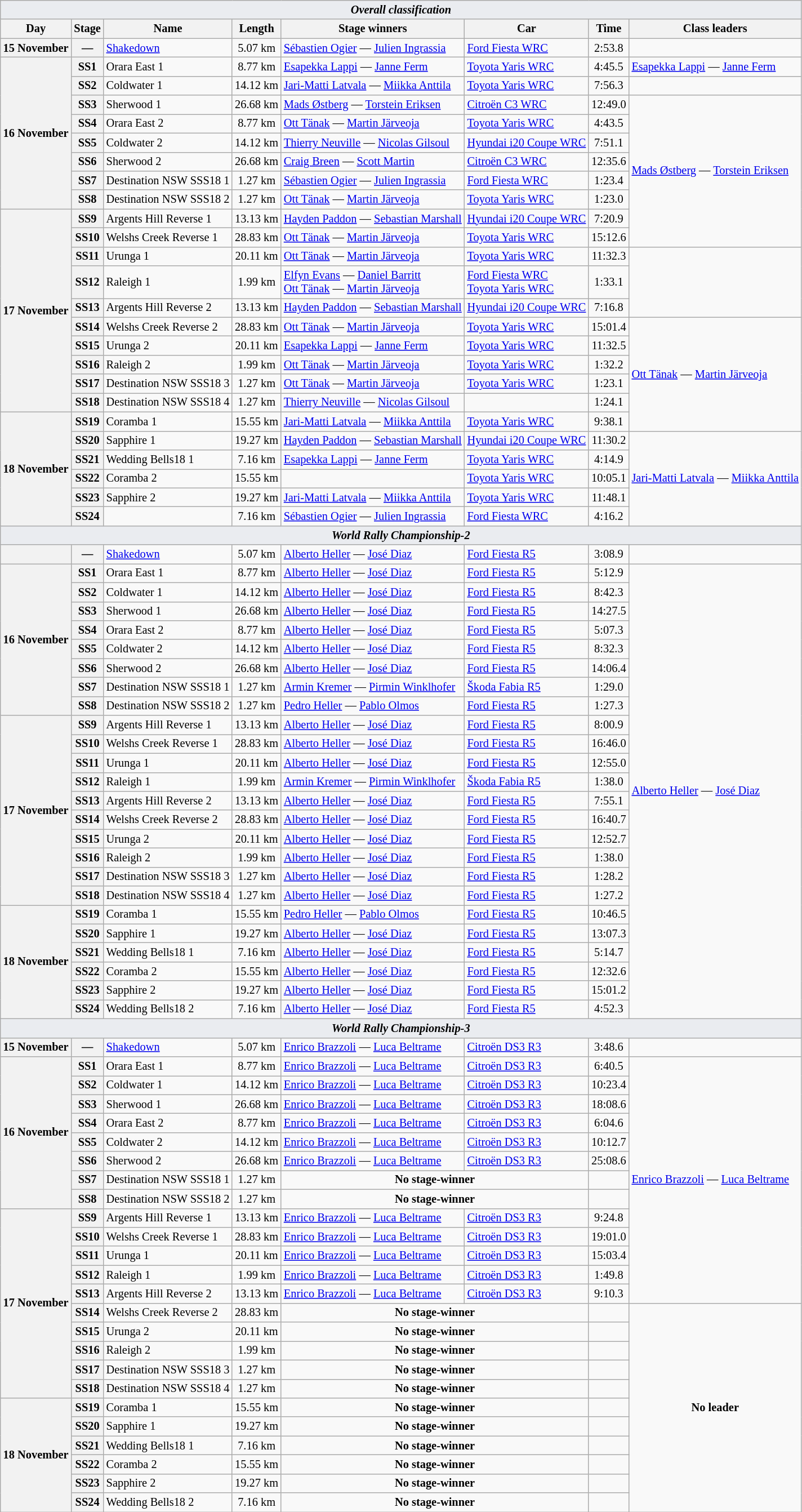<table class="wikitable" style="font-size: 85%;">
<tr>
<td style="background-color:#EAECF0; text-align:center" colspan="9"><strong><em>Overall classification</em></strong></td>
</tr>
<tr>
<th>Day</th>
<th>Stage</th>
<th>Name</th>
<th>Length</th>
<th>Stage winners</th>
<th>Car</th>
<th>Time</th>
<th>Class leaders</th>
</tr>
<tr>
<th>15 November</th>
<th>—</th>
<td><a href='#'>Shakedown</a></td>
<td align="center">5.07 km</td>
<td> <a href='#'>Sébastien Ogier</a> —  <a href='#'>Julien Ingrassia</a></td>
<td><a href='#'>Ford Fiesta WRC</a></td>
<td align="center">2:53.8</td>
<td></td>
</tr>
<tr>
<th rowspan="8">16 November</th>
<th>SS1</th>
<td>Orara East 1</td>
<td align="center">8.77 km</td>
<td> <a href='#'>Esapekka Lappi</a> —  <a href='#'>Janne Ferm</a></td>
<td><a href='#'>Toyota Yaris WRC</a></td>
<td align="center">4:45.5</td>
<td> <a href='#'>Esapekka Lappi</a> —  <a href='#'>Janne Ferm</a></td>
</tr>
<tr>
<th>SS2</th>
<td>Coldwater 1</td>
<td align="center">14.12 km</td>
<td> <a href='#'>Jari-Matti Latvala</a> —  <a href='#'>Miikka Anttila</a></td>
<td><a href='#'>Toyota Yaris WRC</a></td>
<td align="center">7:56.3</td>
<td><br></td>
</tr>
<tr>
<th>SS3</th>
<td>Sherwood 1</td>
<td align="center">26.68 km</td>
<td> <a href='#'>Mads Østberg</a> —  <a href='#'>Torstein Eriksen</a></td>
<td><a href='#'>Citroën C3 WRC</a></td>
<td align="center">12:49.0</td>
<td rowspan="8"> <a href='#'>Mads Østberg</a> —  <a href='#'>Torstein Eriksen</a></td>
</tr>
<tr>
<th>SS4</th>
<td>Orara East 2</td>
<td align="center">8.77 km</td>
<td> <a href='#'>Ott Tänak</a> —  <a href='#'>Martin Järveoja</a></td>
<td><a href='#'>Toyota Yaris WRC</a></td>
<td align="center">4:43.5</td>
</tr>
<tr>
<th>SS5</th>
<td>Coldwater 2</td>
<td align="center">14.12 km</td>
<td> <a href='#'>Thierry Neuville</a> —  <a href='#'>Nicolas Gilsoul</a></td>
<td><a href='#'>Hyundai i20 Coupe WRC</a></td>
<td align="center">7:51.1</td>
</tr>
<tr>
<th>SS6</th>
<td>Sherwood 2</td>
<td align="center">26.68 km</td>
<td> <a href='#'>Craig Breen</a> —  <a href='#'>Scott Martin</a></td>
<td><a href='#'>Citroën C3 WRC</a></td>
<td align="center">12:35.6</td>
</tr>
<tr>
<th>SS7</th>
<td>Destination NSW SSS18 1</td>
<td align="center">1.27 km</td>
<td> <a href='#'>Sébastien Ogier</a> —  <a href='#'>Julien Ingrassia</a></td>
<td><a href='#'>Ford Fiesta WRC</a></td>
<td align="center">1:23.4</td>
</tr>
<tr>
<th>SS8</th>
<td>Destination NSW SSS18 2</td>
<td align="center">1.27 km</td>
<td> <a href='#'>Ott Tänak</a> —  <a href='#'>Martin Järveoja</a></td>
<td><a href='#'>Toyota Yaris WRC</a></td>
<td align="center">1:23.0</td>
</tr>
<tr>
<th rowspan="10">17 November</th>
<th>SS9</th>
<td>Argents Hill Reverse 1</td>
<td align="center">13.13 km</td>
<td> <a href='#'>Hayden Paddon</a> —  <a href='#'>Sebastian Marshall</a></td>
<td><a href='#'>Hyundai i20 Coupe WRC</a></td>
<td align="center">7:20.9</td>
</tr>
<tr>
<th>SS10</th>
<td>Welshs Creek Reverse 1</td>
<td align="center">28.83 km</td>
<td> <a href='#'>Ott Tänak</a> —  <a href='#'>Martin Järveoja</a></td>
<td><a href='#'>Toyota Yaris WRC</a></td>
<td align="center">15:12.6</td>
</tr>
<tr>
<th>SS11</th>
<td>Urunga 1</td>
<td align="center">20.11 km</td>
<td> <a href='#'>Ott Tänak</a> —  <a href='#'>Martin Järveoja</a></td>
<td><a href='#'>Toyota Yaris WRC</a></td>
<td align="center">11:32.3</td>
<td rowspan="3"></td>
</tr>
<tr>
<th>SS12</th>
<td>Raleigh 1</td>
<td align="center">1.99 km</td>
<td> <a href='#'>Elfyn Evans</a> —  <a href='#'>Daniel Barritt</a><br> <a href='#'>Ott Tänak</a> —  <a href='#'>Martin Järveoja</a></td>
<td><a href='#'>Ford Fiesta WRC</a><br><a href='#'>Toyota Yaris WRC</a></td>
<td align="center">1:33.1</td>
</tr>
<tr>
<th>SS13</th>
<td>Argents Hill Reverse 2</td>
<td align="center">13.13 km</td>
<td> <a href='#'>Hayden Paddon</a> —  <a href='#'>Sebastian Marshall</a></td>
<td><a href='#'>Hyundai i20 Coupe WRC</a></td>
<td align="center">7:16.8</td>
</tr>
<tr>
<th>SS14</th>
<td>Welshs Creek Reverse 2</td>
<td align="center">28.83 km</td>
<td> <a href='#'>Ott Tänak</a> —  <a href='#'>Martin Järveoja</a></td>
<td><a href='#'>Toyota Yaris WRC</a></td>
<td align="center">15:01.4</td>
<td rowspan="6"> <a href='#'>Ott Tänak</a> —  <a href='#'>Martin Järveoja</a></td>
</tr>
<tr>
<th>SS15</th>
<td>Urunga 2</td>
<td align="center">20.11 km</td>
<td> <a href='#'>Esapekka Lappi</a> —  <a href='#'>Janne Ferm</a></td>
<td><a href='#'>Toyota Yaris WRC</a></td>
<td align="center">11:32.5</td>
</tr>
<tr>
<th>SS16</th>
<td>Raleigh 2</td>
<td align="center">1.99 km</td>
<td> <a href='#'>Ott Tänak</a> —  <a href='#'>Martin Järveoja</a></td>
<td><a href='#'>Toyota Yaris WRC</a></td>
<td align="center">1:32.2</td>
</tr>
<tr>
<th>SS17</th>
<td>Destination NSW SSS18 3</td>
<td align="center">1.27 km</td>
<td> <a href='#'>Ott Tänak</a> —  <a href='#'>Martin Järveoja</a></td>
<td><a href='#'>Toyota Yaris WRC</a></td>
<td align="center">1:23.1</td>
</tr>
<tr>
<th>SS18</th>
<td>Destination NSW SSS18 4</td>
<td align="center">1.27 km</td>
<td> <a href='#'>Thierry Neuville</a> —  <a href='#'>Nicolas Gilsoul</a></td>
<td></td>
<td align="center">1:24.1</td>
</tr>
<tr>
<th rowspan="6">18 November</th>
<th>SS19</th>
<td>Coramba 1</td>
<td align="center">15.55 km</td>
<td> <a href='#'>Jari-Matti Latvala</a> —  <a href='#'>Miikka Anttila</a></td>
<td><a href='#'>Toyota Yaris WRC</a></td>
<td align="center">9:38.1</td>
</tr>
<tr>
<th>SS20</th>
<td>Sapphire 1</td>
<td align="center">19.27 km</td>
<td> <a href='#'>Hayden Paddon</a> —  <a href='#'>Sebastian Marshall</a></td>
<td><a href='#'>Hyundai i20 Coupe WRC</a></td>
<td align="center">11:30.2</td>
<td rowspan="5"> <a href='#'>Jari-Matti Latvala</a> —  <a href='#'>Miikka Anttila</a></td>
</tr>
<tr>
<th>SS21</th>
<td>Wedding Bells18 1</td>
<td align="center">7.16 km</td>
<td> <a href='#'>Esapekka Lappi</a> —  <a href='#'>Janne Ferm</a></td>
<td><a href='#'>Toyota Yaris WRC</a></td>
<td align="center">4:14.9</td>
</tr>
<tr>
<th>SS22</th>
<td>Coramba 2</td>
<td align="center">15.55 km</td>
<td></td>
<td><a href='#'>Toyota Yaris WRC</a></td>
<td align="center">10:05.1</td>
</tr>
<tr>
<th>SS23</th>
<td>Sapphire 2</td>
<td align="center">19.27 km</td>
<td> <a href='#'>Jari-Matti Latvala</a> —  <a href='#'>Miikka Anttila</a></td>
<td><a href='#'>Toyota Yaris WRC</a></td>
<td align="center">11:48.1</td>
</tr>
<tr>
<th>SS24</th>
<td></td>
<td align="center">7.16 km</td>
<td> <a href='#'>Sébastien Ogier</a> —  <a href='#'>Julien Ingrassia</a></td>
<td><a href='#'>Ford Fiesta WRC</a></td>
<td align="center">4:16.2</td>
</tr>
<tr>
<td style="background-color:#EAECF0; text-align:center" colspan="9"><strong><em>World Rally Championship-2</em></strong></td>
</tr>
<tr>
<th></th>
<th>—</th>
<td><a href='#'>Shakedown</a></td>
<td align="center">5.07 km</td>
<td> <a href='#'>Alberto Heller</a> —  <a href='#'>José Diaz</a></td>
<td><a href='#'>Ford Fiesta R5</a></td>
<td align="center">3:08.9</td>
<td></td>
</tr>
<tr>
<th rowspan="8">16 November</th>
<th>SS1</th>
<td>Orara East 1</td>
<td align="center">8.77 km</td>
<td> <a href='#'>Alberto Heller</a> —  <a href='#'>José Diaz</a></td>
<td><a href='#'>Ford Fiesta R5</a></td>
<td align="center">5:12.9</td>
<td rowspan="24"> <a href='#'>Alberto Heller</a> —  <a href='#'>José Diaz</a></td>
</tr>
<tr>
<th>SS2</th>
<td>Coldwater 1</td>
<td align="center">14.12 km</td>
<td> <a href='#'>Alberto Heller</a> —  <a href='#'>José Diaz</a></td>
<td><a href='#'>Ford Fiesta R5</a></td>
<td align="center">8:42.3</td>
</tr>
<tr>
<th>SS3</th>
<td>Sherwood 1</td>
<td align="center">26.68 km</td>
<td> <a href='#'>Alberto Heller</a> —  <a href='#'>José Diaz</a></td>
<td><a href='#'>Ford Fiesta R5</a></td>
<td align="center">14:27.5</td>
</tr>
<tr>
<th>SS4</th>
<td>Orara East 2</td>
<td align="center">8.77 km</td>
<td> <a href='#'>Alberto Heller</a> —  <a href='#'>José Diaz</a></td>
<td><a href='#'>Ford Fiesta R5</a></td>
<td align="center">5:07.3</td>
</tr>
<tr>
<th>SS5</th>
<td>Coldwater 2</td>
<td align="center">14.12 km</td>
<td> <a href='#'>Alberto Heller</a> —  <a href='#'>José Diaz</a></td>
<td><a href='#'>Ford Fiesta R5</a></td>
<td align="center">8:32.3</td>
</tr>
<tr>
<th>SS6</th>
<td>Sherwood 2</td>
<td align="center">26.68 km</td>
<td> <a href='#'>Alberto Heller</a> —  <a href='#'>José Diaz</a></td>
<td><a href='#'>Ford Fiesta R5</a></td>
<td align="center">14:06.4</td>
</tr>
<tr>
<th>SS7</th>
<td>Destination NSW SSS18 1</td>
<td align="center">1.27 km</td>
<td> <a href='#'>Armin Kremer</a> —  <a href='#'>Pirmin Winklhofer</a></td>
<td><a href='#'>Škoda Fabia R5</a></td>
<td align="center">1:29.0</td>
</tr>
<tr>
<th>SS8</th>
<td>Destination NSW SSS18 2</td>
<td align="center">1.27 km</td>
<td> <a href='#'>Pedro Heller</a> —  <a href='#'>Pablo Olmos</a></td>
<td><a href='#'>Ford Fiesta R5</a></td>
<td align="center">1:27.3</td>
</tr>
<tr>
<th rowspan="10">17 November</th>
<th>SS9</th>
<td>Argents Hill Reverse 1</td>
<td align="center">13.13 km</td>
<td> <a href='#'>Alberto Heller</a> —  <a href='#'>José Diaz</a></td>
<td><a href='#'>Ford Fiesta R5</a></td>
<td align="center">8:00.9</td>
</tr>
<tr>
<th>SS10</th>
<td>Welshs Creek Reverse 1</td>
<td align="center">28.83 km</td>
<td> <a href='#'>Alberto Heller</a> —  <a href='#'>José Diaz</a></td>
<td><a href='#'>Ford Fiesta R5</a></td>
<td align="center">16:46.0</td>
</tr>
<tr>
<th>SS11</th>
<td>Urunga 1</td>
<td align="center">20.11 km</td>
<td> <a href='#'>Alberto Heller</a> —  <a href='#'>José Diaz</a></td>
<td><a href='#'>Ford Fiesta R5</a></td>
<td align="center">12:55.0</td>
</tr>
<tr>
<th>SS12</th>
<td>Raleigh 1</td>
<td align="center">1.99 km</td>
<td> <a href='#'>Armin Kremer</a> —  <a href='#'>Pirmin Winklhofer</a></td>
<td><a href='#'>Škoda Fabia R5</a></td>
<td align="center">1:38.0</td>
</tr>
<tr>
<th>SS13</th>
<td>Argents Hill Reverse 2</td>
<td align="center">13.13 km</td>
<td> <a href='#'>Alberto Heller</a> —  <a href='#'>José Diaz</a></td>
<td><a href='#'>Ford Fiesta R5</a></td>
<td align="center">7:55.1</td>
</tr>
<tr>
<th>SS14</th>
<td>Welshs Creek Reverse 2</td>
<td align="center">28.83 km</td>
<td> <a href='#'>Alberto Heller</a> —  <a href='#'>José Diaz</a></td>
<td><a href='#'>Ford Fiesta R5</a></td>
<td align="center">16:40.7</td>
</tr>
<tr>
<th>SS15</th>
<td>Urunga 2</td>
<td align="center">20.11 km</td>
<td> <a href='#'>Alberto Heller</a> —  <a href='#'>José Diaz</a></td>
<td><a href='#'>Ford Fiesta R5</a></td>
<td align="center">12:52.7</td>
</tr>
<tr>
<th>SS16</th>
<td>Raleigh 2</td>
<td align="center">1.99 km</td>
<td> <a href='#'>Alberto Heller</a> —  <a href='#'>José Diaz</a></td>
<td><a href='#'>Ford Fiesta R5</a></td>
<td align="center">1:38.0</td>
</tr>
<tr>
<th>SS17</th>
<td>Destination NSW SSS18 3</td>
<td align="center">1.27 km</td>
<td> <a href='#'>Alberto Heller</a> —  <a href='#'>José Diaz</a></td>
<td><a href='#'>Ford Fiesta R5</a></td>
<td align="center">1:28.2</td>
</tr>
<tr>
<th>SS18</th>
<td>Destination NSW SSS18 4</td>
<td align="center">1.27 km</td>
<td> <a href='#'>Alberto Heller</a> —  <a href='#'>José Diaz</a></td>
<td><a href='#'>Ford Fiesta R5</a></td>
<td align="center">1:27.2</td>
</tr>
<tr>
<th rowspan="6">18 November</th>
<th>SS19</th>
<td>Coramba 1</td>
<td align="center">15.55 km</td>
<td> <a href='#'>Pedro Heller</a> —  <a href='#'>Pablo Olmos</a></td>
<td><a href='#'>Ford Fiesta R5</a></td>
<td align="center">10:46.5</td>
</tr>
<tr>
<th>SS20</th>
<td>Sapphire 1</td>
<td align="center">19.27 km</td>
<td> <a href='#'>Alberto Heller</a> —  <a href='#'>José Diaz</a></td>
<td><a href='#'>Ford Fiesta R5</a></td>
<td align="center">13:07.3</td>
</tr>
<tr>
<th>SS21</th>
<td>Wedding Bells18 1</td>
<td align="center">7.16 km</td>
<td> <a href='#'>Alberto Heller</a> —  <a href='#'>José Diaz</a></td>
<td><a href='#'>Ford Fiesta R5</a></td>
<td align="center">5:14.7</td>
</tr>
<tr>
<th>SS22</th>
<td>Coramba 2</td>
<td align="center">15.55 km</td>
<td> <a href='#'>Alberto Heller</a> —  <a href='#'>José Diaz</a></td>
<td><a href='#'>Ford Fiesta R5</a></td>
<td align="center">12:32.6</td>
</tr>
<tr>
<th>SS23</th>
<td>Sapphire 2</td>
<td align="center">19.27 km</td>
<td> <a href='#'>Alberto Heller</a> —  <a href='#'>José Diaz</a></td>
<td><a href='#'>Ford Fiesta R5</a></td>
<td align="center">15:01.2</td>
</tr>
<tr>
<th>SS24</th>
<td>Wedding Bells18 2</td>
<td align="center">7.16 km</td>
<td> <a href='#'>Alberto Heller</a> —  <a href='#'>José Diaz</a></td>
<td><a href='#'>Ford Fiesta R5</a></td>
<td align="center">4:52.3</td>
</tr>
<tr>
<td style="background-color:#EAECF0; text-align:center" colspan="9"><strong><em>World Rally Championship-3</em></strong></td>
</tr>
<tr>
<th>15 November</th>
<th>—</th>
<td><a href='#'>Shakedown</a></td>
<td align="center">5.07 km</td>
<td> <a href='#'>Enrico Brazzoli</a> —  <a href='#'>Luca Beltrame</a></td>
<td><a href='#'>Citroën DS3 R3</a></td>
<td align="center">3:48.6</td>
<td></td>
</tr>
<tr>
<th rowspan="8">16 November</th>
<th>SS1</th>
<td>Orara East 1</td>
<td align="center">8.77 km</td>
<td> <a href='#'>Enrico Brazzoli</a> —  <a href='#'>Luca Beltrame</a></td>
<td><a href='#'>Citroën DS3 R3</a></td>
<td align="center">6:40.5</td>
<td rowspan="13"> <a href='#'>Enrico Brazzoli</a> —  <a href='#'>Luca Beltrame</a></td>
</tr>
<tr>
<th>SS2</th>
<td>Coldwater 1</td>
<td align="center">14.12 km</td>
<td> <a href='#'>Enrico Brazzoli</a> —  <a href='#'>Luca Beltrame</a></td>
<td><a href='#'>Citroën DS3 R3</a></td>
<td align="center">10:23.4</td>
</tr>
<tr>
<th>SS3</th>
<td>Sherwood 1</td>
<td align="center">26.68 km</td>
<td> <a href='#'>Enrico Brazzoli</a> —  <a href='#'>Luca Beltrame</a></td>
<td><a href='#'>Citroën DS3 R3</a></td>
<td align="center">18:08.6</td>
</tr>
<tr>
<th>SS4</th>
<td>Orara East 2</td>
<td align="center">8.77 km</td>
<td> <a href='#'>Enrico Brazzoli</a> —  <a href='#'>Luca Beltrame</a></td>
<td><a href='#'>Citroën DS3 R3</a></td>
<td align="center">6:04.6</td>
</tr>
<tr>
<th>SS5</th>
<td>Coldwater 2</td>
<td align="center">14.12 km</td>
<td> <a href='#'>Enrico Brazzoli</a> —  <a href='#'>Luca Beltrame</a></td>
<td><a href='#'>Citroën DS3 R3</a></td>
<td align="center">10:12.7</td>
</tr>
<tr>
<th>SS6</th>
<td>Sherwood 2</td>
<td align="center">26.68 km</td>
<td> <a href='#'>Enrico Brazzoli</a> —  <a href='#'>Luca Beltrame</a></td>
<td><a href='#'>Citroën DS3 R3</a></td>
<td align="center">25:08.6</td>
</tr>
<tr>
<th>SS7</th>
<td>Destination NSW SSS18 1</td>
<td align="center">1.27 km</td>
<td colspan="2" align="center"><strong>No stage-winner</strong></td>
<td></td>
</tr>
<tr>
<th>SS8</th>
<td>Destination NSW SSS18 2</td>
<td align="center">1.27 km</td>
<td colspan="2" align="center"><strong>No stage-winner</strong></td>
<td></td>
</tr>
<tr>
<th rowspan="10">17 November</th>
<th>SS9</th>
<td>Argents Hill Reverse 1</td>
<td align="center">13.13 km</td>
<td> <a href='#'>Enrico Brazzoli</a> —  <a href='#'>Luca Beltrame</a></td>
<td><a href='#'>Citroën DS3 R3</a></td>
<td align="center">9:24.8</td>
</tr>
<tr>
<th>SS10</th>
<td>Welshs Creek Reverse 1</td>
<td align="center">28.83 km</td>
<td> <a href='#'>Enrico Brazzoli</a> —  <a href='#'>Luca Beltrame</a></td>
<td><a href='#'>Citroën DS3 R3</a></td>
<td align="center">19:01.0</td>
</tr>
<tr>
<th>SS11</th>
<td>Urunga 1</td>
<td align="center">20.11 km</td>
<td> <a href='#'>Enrico Brazzoli</a> —  <a href='#'>Luca Beltrame</a></td>
<td><a href='#'>Citroën DS3 R3</a></td>
<td align="center">15:03.4</td>
</tr>
<tr>
<th>SS12</th>
<td>Raleigh 1</td>
<td align="center">1.99 km</td>
<td> <a href='#'>Enrico Brazzoli</a> —  <a href='#'>Luca Beltrame</a></td>
<td><a href='#'>Citroën DS3 R3</a></td>
<td align="center">1:49.8</td>
</tr>
<tr>
<th>SS13</th>
<td>Argents Hill Reverse 2</td>
<td align="center">13.13 km</td>
<td> <a href='#'>Enrico Brazzoli</a> —  <a href='#'>Luca Beltrame</a></td>
<td><a href='#'>Citroën DS3 R3</a></td>
<td align="center">9:10.3</td>
</tr>
<tr>
<th>SS14</th>
<td>Welshs Creek Reverse 2</td>
<td align="center">28.83 km</td>
<td colspan="2" align="center"><strong>No stage-winner</strong></td>
<td></td>
<td rowspan="11" align="center"><strong>No leader</strong></td>
</tr>
<tr>
<th>SS15</th>
<td>Urunga 2</td>
<td align="center">20.11 km</td>
<td colspan="2" align="center"><strong>No stage-winner</strong></td>
<td></td>
</tr>
<tr>
<th>SS16</th>
<td>Raleigh 2</td>
<td align="center">1.99 km</td>
<td colspan="2" align="center"><strong>No stage-winner</strong></td>
<td></td>
</tr>
<tr>
<th>SS17</th>
<td>Destination NSW SSS18 3</td>
<td align="center">1.27 km</td>
<td colspan="2" align="center"><strong>No stage-winner</strong></td>
<td></td>
</tr>
<tr>
<th>SS18</th>
<td>Destination NSW SSS18 4</td>
<td align="center">1.27 km</td>
<td colspan="2" align="center"><strong>No stage-winner</strong></td>
<td></td>
</tr>
<tr>
<th rowspan="6">18 November</th>
<th>SS19</th>
<td>Coramba 1</td>
<td align="center">15.55 km</td>
<td colspan="2" align="center"><strong>No stage-winner</strong></td>
<td></td>
</tr>
<tr>
<th>SS20</th>
<td>Sapphire 1</td>
<td align="center">19.27 km</td>
<td colspan="2" align="center"><strong>No stage-winner</strong></td>
<td></td>
</tr>
<tr>
<th>SS21</th>
<td>Wedding Bells18 1</td>
<td align="center">7.16 km</td>
<td colspan="2" align="center"><strong>No stage-winner</strong></td>
<td></td>
</tr>
<tr>
<th>SS22</th>
<td>Coramba 2</td>
<td align="center">15.55 km</td>
<td colspan="2" align="center"><strong>No stage-winner</strong></td>
<td></td>
</tr>
<tr>
<th>SS23</th>
<td>Sapphire 2</td>
<td align="center">19.27 km</td>
<td colspan="2" align="center"><strong>No stage-winner</strong></td>
<td></td>
</tr>
<tr>
<th>SS24</th>
<td>Wedding Bells18 2</td>
<td align="center">7.16 km</td>
<td colspan="2" align="center"><strong>No stage-winner</strong></td>
<td></td>
</tr>
</table>
